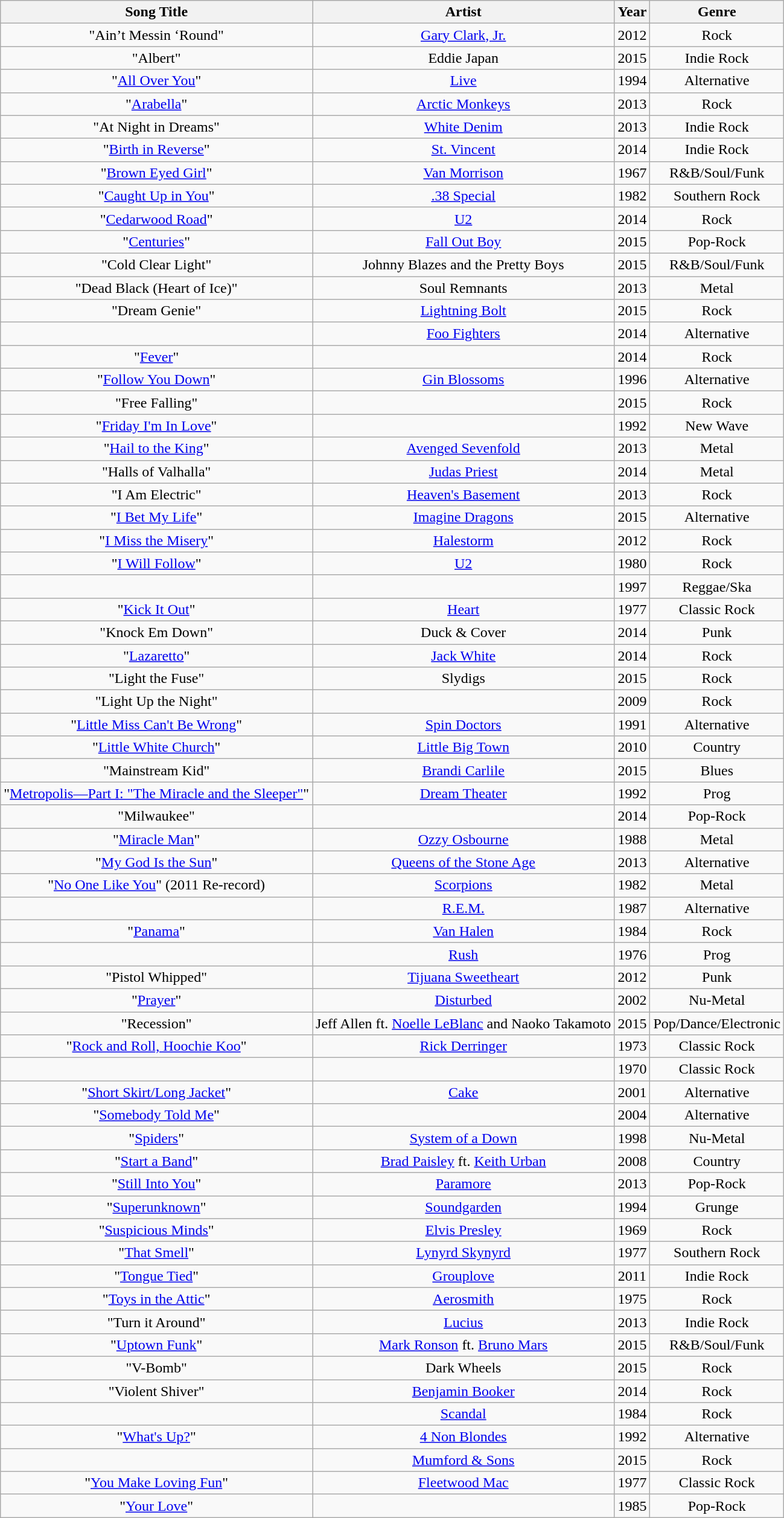<table class="wikitable sortable" style="text-align:center;">
<tr>
<th>Song Title</th>
<th>Artist</th>
<th>Year</th>
<th>Genre</th>
</tr>
<tr>
<td>"Ain’t Messin ‘Round"</td>
<td><a href='#'>Gary Clark, Jr.</a></td>
<td>2012</td>
<td>Rock</td>
</tr>
<tr>
<td>"Albert"</td>
<td>Eddie Japan</td>
<td>2015</td>
<td>Indie Rock</td>
</tr>
<tr>
<td>"<a href='#'>All Over You</a>"</td>
<td><a href='#'>Live</a></td>
<td>1994</td>
<td>Alternative</td>
</tr>
<tr>
<td>"<a href='#'>Arabella</a>"</td>
<td><a href='#'>Arctic Monkeys</a></td>
<td>2013</td>
<td>Rock</td>
</tr>
<tr>
<td>"At Night in Dreams"</td>
<td><a href='#'>White Denim</a></td>
<td>2013</td>
<td>Indie Rock</td>
</tr>
<tr>
<td>"<a href='#'>Birth in Reverse</a>"</td>
<td><a href='#'>St. Vincent</a></td>
<td>2014</td>
<td>Indie Rock</td>
</tr>
<tr>
<td>"<a href='#'>Brown Eyed Girl</a>"</td>
<td><a href='#'>Van Morrison</a></td>
<td>1967</td>
<td>R&B/Soul/Funk</td>
</tr>
<tr>
<td>"<a href='#'>Caught Up in You</a>"</td>
<td><a href='#'>.38 Special</a></td>
<td>1982</td>
<td>Southern Rock</td>
</tr>
<tr>
<td>"<a href='#'>Cedarwood Road</a>"</td>
<td><a href='#'>U2</a></td>
<td>2014</td>
<td>Rock</td>
</tr>
<tr>
<td>"<a href='#'>Centuries</a>"</td>
<td><a href='#'>Fall Out Boy</a></td>
<td>2015</td>
<td>Pop-Rock</td>
</tr>
<tr>
<td>"Cold Clear Light"</td>
<td>Johnny Blazes and the Pretty Boys</td>
<td>2015</td>
<td>R&B/Soul/Funk</td>
</tr>
<tr>
<td>"Dead Black (Heart of Ice)"</td>
<td>Soul Remnants</td>
<td>2013</td>
<td>Metal</td>
</tr>
<tr>
<td>"Dream Genie"</td>
<td><a href='#'>Lightning Bolt</a></td>
<td>2015</td>
<td>Rock</td>
</tr>
<tr>
<td></td>
<td><a href='#'>Foo Fighters</a></td>
<td>2014</td>
<td>Alternative</td>
</tr>
<tr>
<td>"<a href='#'>Fever</a>"</td>
<td></td>
<td>2014</td>
<td>Rock</td>
</tr>
<tr>
<td>"<a href='#'>Follow You Down</a>"</td>
<td><a href='#'>Gin Blossoms</a></td>
<td>1996</td>
<td>Alternative</td>
</tr>
<tr>
<td>"Free Falling"</td>
<td></td>
<td>2015</td>
<td>Rock</td>
</tr>
<tr>
<td>"<a href='#'>Friday I'm In Love</a>"</td>
<td></td>
<td>1992</td>
<td>New Wave</td>
</tr>
<tr>
<td>"<a href='#'>Hail to the King</a>"</td>
<td><a href='#'>Avenged Sevenfold</a></td>
<td>2013</td>
<td>Metal</td>
</tr>
<tr>
<td>"Halls of Valhalla"</td>
<td><a href='#'>Judas Priest</a></td>
<td>2014</td>
<td>Metal</td>
</tr>
<tr>
<td>"I Am Electric"</td>
<td><a href='#'>Heaven's Basement</a></td>
<td>2013</td>
<td>Rock</td>
</tr>
<tr>
<td>"<a href='#'>I Bet My Life</a>"</td>
<td><a href='#'>Imagine Dragons</a></td>
<td>2015</td>
<td>Alternative</td>
</tr>
<tr>
<td>"<a href='#'>I Miss the Misery</a>"</td>
<td><a href='#'>Halestorm</a></td>
<td>2012</td>
<td>Rock</td>
</tr>
<tr>
<td>"<a href='#'>I Will Follow</a>"</td>
<td><a href='#'>U2</a></td>
<td>1980</td>
<td>Rock</td>
</tr>
<tr>
<td></td>
<td></td>
<td>1997</td>
<td>Reggae/Ska</td>
</tr>
<tr>
<td>"<a href='#'>Kick It Out</a>"</td>
<td><a href='#'>Heart</a></td>
<td>1977</td>
<td>Classic Rock</td>
</tr>
<tr>
<td>"Knock Em Down"</td>
<td>Duck & Cover</td>
<td>2014</td>
<td>Punk</td>
</tr>
<tr>
<td>"<a href='#'>Lazaretto</a>"</td>
<td><a href='#'>Jack White</a></td>
<td>2014</td>
<td>Rock</td>
</tr>
<tr>
<td>"Light the Fuse"</td>
<td>Slydigs</td>
<td>2015</td>
<td>Rock</td>
</tr>
<tr>
<td>"Light Up the Night"</td>
<td></td>
<td>2009</td>
<td>Rock</td>
</tr>
<tr>
<td>"<a href='#'>Little Miss Can't Be Wrong</a>"</td>
<td><a href='#'>Spin Doctors</a></td>
<td>1991</td>
<td>Alternative</td>
</tr>
<tr>
<td>"<a href='#'>Little White Church</a>"</td>
<td><a href='#'>Little Big Town</a></td>
<td>2010</td>
<td>Country</td>
</tr>
<tr>
<td>"Mainstream Kid"</td>
<td><a href='#'>Brandi Carlile</a></td>
<td>2015</td>
<td>Blues</td>
</tr>
<tr>
<td>"<a href='#'>Metropolis—Part I: "The Miracle and the Sleeper"</a>"</td>
<td><a href='#'>Dream Theater</a></td>
<td>1992</td>
<td>Prog</td>
</tr>
<tr>
<td>"Milwaukee"</td>
<td></td>
<td>2014</td>
<td>Pop-Rock</td>
</tr>
<tr>
<td>"<a href='#'>Miracle Man</a>"</td>
<td><a href='#'>Ozzy Osbourne</a></td>
<td>1988</td>
<td>Metal</td>
</tr>
<tr>
<td>"<a href='#'>My God Is the Sun</a>"</td>
<td><a href='#'>Queens of the Stone Age</a></td>
<td>2013</td>
<td>Alternative</td>
</tr>
<tr>
<td>"<a href='#'>No One Like You</a>" (2011 Re-record)</td>
<td><a href='#'>Scorpions</a></td>
<td>1982</td>
<td>Metal</td>
</tr>
<tr>
<td></td>
<td><a href='#'>R.E.M.</a></td>
<td>1987</td>
<td>Alternative</td>
</tr>
<tr>
<td>"<a href='#'>Panama</a>"</td>
<td><a href='#'>Van Halen</a></td>
<td>1984</td>
<td>Rock</td>
</tr>
<tr>
<td></td>
<td><a href='#'>Rush</a></td>
<td>1976</td>
<td>Prog</td>
</tr>
<tr>
<td>"Pistol Whipped"</td>
<td><a href='#'>Tijuana Sweetheart</a></td>
<td>2012</td>
<td>Punk</td>
</tr>
<tr>
<td>"<a href='#'>Prayer</a>"</td>
<td><a href='#'>Disturbed</a></td>
<td>2002</td>
<td>Nu-Metal</td>
</tr>
<tr>
<td>"Recession"</td>
<td>Jeff Allen ft. <a href='#'>Noelle LeBlanc</a> and Naoko Takamoto</td>
<td>2015</td>
<td>Pop/Dance/Electronic</td>
</tr>
<tr>
<td>"<a href='#'>Rock and Roll, Hoochie Koo</a>"</td>
<td><a href='#'>Rick Derringer</a></td>
<td>1973</td>
<td>Classic Rock</td>
</tr>
<tr>
<td></td>
<td></td>
<td>1970</td>
<td>Classic Rock</td>
</tr>
<tr>
<td>"<a href='#'>Short Skirt/Long Jacket</a>"</td>
<td><a href='#'>Cake</a></td>
<td>2001</td>
<td>Alternative</td>
</tr>
<tr>
<td>"<a href='#'>Somebody Told Me</a>"</td>
<td></td>
<td>2004</td>
<td>Alternative</td>
</tr>
<tr>
<td>"<a href='#'>Spiders</a>"</td>
<td><a href='#'>System of a Down</a></td>
<td>1998</td>
<td>Nu-Metal</td>
</tr>
<tr>
<td>"<a href='#'>Start a Band</a>"</td>
<td><a href='#'>Brad Paisley</a> ft. <a href='#'>Keith Urban</a></td>
<td>2008</td>
<td>Country</td>
</tr>
<tr>
<td>"<a href='#'>Still Into You</a>"</td>
<td><a href='#'>Paramore</a></td>
<td>2013</td>
<td>Pop-Rock</td>
</tr>
<tr>
<td>"<a href='#'>Superunknown</a>"</td>
<td><a href='#'>Soundgarden</a></td>
<td>1994</td>
<td>Grunge</td>
</tr>
<tr>
<td>"<a href='#'>Suspicious Minds</a>"</td>
<td><a href='#'>Elvis Presley</a></td>
<td>1969</td>
<td>Rock</td>
</tr>
<tr>
<td>"<a href='#'>That Smell</a>"</td>
<td><a href='#'>Lynyrd Skynyrd</a></td>
<td>1977</td>
<td>Southern Rock</td>
</tr>
<tr>
<td>"<a href='#'>Tongue Tied</a>"</td>
<td><a href='#'>Grouplove</a></td>
<td>2011</td>
<td>Indie Rock</td>
</tr>
<tr>
<td>"<a href='#'>Toys in the Attic</a>"</td>
<td><a href='#'>Aerosmith</a></td>
<td>1975</td>
<td>Rock</td>
</tr>
<tr>
<td>"Turn it Around"</td>
<td><a href='#'>Lucius</a></td>
<td>2013</td>
<td>Indie Rock</td>
</tr>
<tr>
<td>"<a href='#'>Uptown Funk</a>"</td>
<td><a href='#'>Mark Ronson</a> ft. <a href='#'>Bruno Mars</a></td>
<td>2015</td>
<td>R&B/Soul/Funk</td>
</tr>
<tr>
<td>"V-Bomb"</td>
<td>Dark Wheels</td>
<td>2015</td>
<td>Rock</td>
</tr>
<tr>
<td>"Violent Shiver"</td>
<td><a href='#'>Benjamin Booker</a></td>
<td>2014</td>
<td>Rock</td>
</tr>
<tr>
<td></td>
<td><a href='#'>Scandal</a></td>
<td>1984</td>
<td>Rock</td>
</tr>
<tr>
<td>"<a href='#'>What's Up?</a>"</td>
<td><a href='#'>4 Non Blondes</a></td>
<td>1992</td>
<td>Alternative</td>
</tr>
<tr>
<td></td>
<td><a href='#'>Mumford & Sons</a></td>
<td>2015</td>
<td>Rock</td>
</tr>
<tr>
<td>"<a href='#'>You Make Loving Fun</a>"</td>
<td><a href='#'>Fleetwood Mac</a></td>
<td>1977</td>
<td>Classic Rock</td>
</tr>
<tr>
<td>"<a href='#'>Your Love</a>"</td>
<td></td>
<td>1985</td>
<td>Pop-Rock</td>
</tr>
</table>
